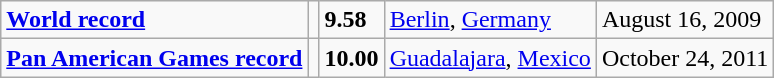<table class="wikitable">
<tr>
<td><strong><a href='#'>World record</a></strong></td>
<td></td>
<td><strong>9.58</strong></td>
<td><a href='#'>Berlin</a>, <a href='#'>Germany</a></td>
<td>August 16, 2009</td>
</tr>
<tr>
<td><strong><a href='#'>Pan American Games record</a></strong></td>
<td></td>
<td><strong>10.00</strong></td>
<td><a href='#'>Guadalajara</a>, <a href='#'>Mexico</a></td>
<td>October 24, 2011</td>
</tr>
</table>
